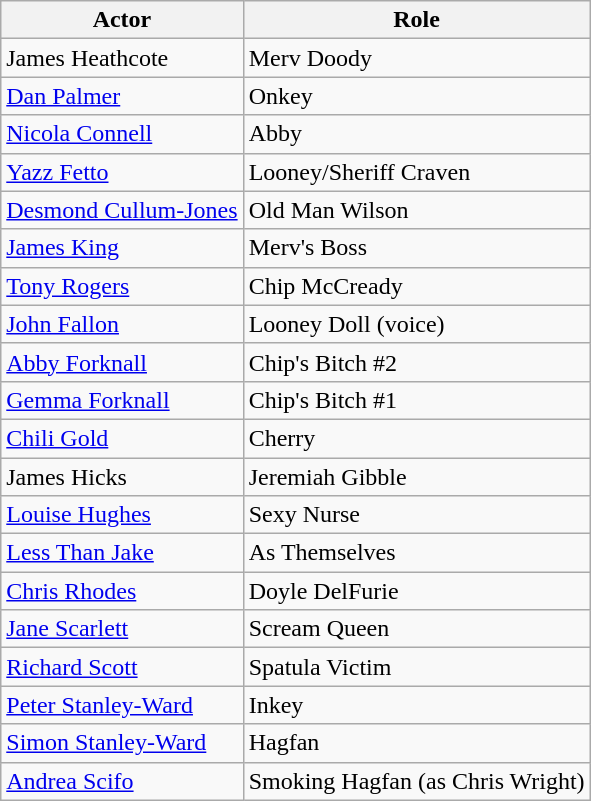<table class="wikitable">
<tr>
<th>Actor</th>
<th>Role</th>
</tr>
<tr>
<td>James Heathcote</td>
<td>Merv Doody</td>
</tr>
<tr>
<td><a href='#'>Dan Palmer</a></td>
<td>Onkey</td>
</tr>
<tr>
<td><a href='#'>Nicola Connell</a></td>
<td>Abby</td>
</tr>
<tr>
<td><a href='#'>Yazz Fetto</a></td>
<td>Looney/Sheriff Craven</td>
</tr>
<tr>
<td><a href='#'>Desmond Cullum-Jones</a></td>
<td>Old Man Wilson</td>
</tr>
<tr>
<td><a href='#'>James King</a></td>
<td>Merv's Boss</td>
</tr>
<tr>
<td><a href='#'>Tony Rogers</a></td>
<td>Chip McCready</td>
</tr>
<tr>
<td><a href='#'>John Fallon</a></td>
<td>Looney Doll (voice)</td>
</tr>
<tr>
<td><a href='#'>Abby Forknall</a></td>
<td>Chip's Bitch #2</td>
</tr>
<tr>
<td><a href='#'>Gemma Forknall</a></td>
<td>Chip's Bitch #1</td>
</tr>
<tr>
<td><a href='#'>Chili Gold</a></td>
<td>Cherry</td>
</tr>
<tr>
<td>James Hicks</td>
<td>Jeremiah Gibble</td>
</tr>
<tr>
<td><a href='#'>Louise Hughes</a></td>
<td>Sexy Nurse</td>
</tr>
<tr>
<td><a href='#'>Less Than Jake</a></td>
<td>As Themselves</td>
</tr>
<tr>
<td><a href='#'>Chris Rhodes</a></td>
<td>Doyle DelFurie</td>
</tr>
<tr>
<td><a href='#'>Jane Scarlett</a></td>
<td>Scream Queen</td>
</tr>
<tr>
<td><a href='#'>Richard Scott</a></td>
<td>Spatula Victim</td>
</tr>
<tr>
<td><a href='#'>Peter Stanley-Ward</a></td>
<td>Inkey</td>
</tr>
<tr>
<td><a href='#'>Simon Stanley-Ward</a></td>
<td>Hagfan</td>
</tr>
<tr>
<td><a href='#'>Andrea Scifo</a></td>
<td>Smoking Hagfan (as Chris Wright)</td>
</tr>
</table>
